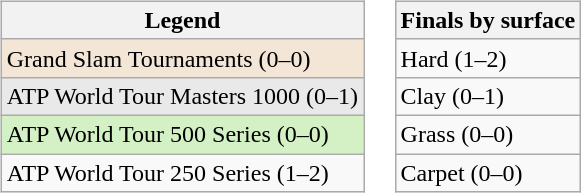<table>
<tr valign=top>
<td><br><table class=wikitable>
<tr>
<th>Legend</th>
</tr>
<tr bgcolor=#f3e6d7>
<td>Grand Slam Tournaments (0–0)</td>
</tr>
<tr bgcolor=#e9e9e9>
<td>ATP World Tour Masters 1000 (0–1)</td>
</tr>
<tr bgcolor=#d4f1c5>
<td>ATP World Tour 500 Series (0–0)</td>
</tr>
<tr>
<td>ATP World Tour 250 Series (1–2)</td>
</tr>
</table>
</td>
<td><br><table class=wikitable>
<tr>
<th>Finals by surface</th>
</tr>
<tr>
<td>Hard (1–2)</td>
</tr>
<tr>
<td>Clay (0–1)</td>
</tr>
<tr>
<td>Grass (0–0)</td>
</tr>
<tr>
<td>Carpet (0–0)</td>
</tr>
</table>
</td>
</tr>
</table>
